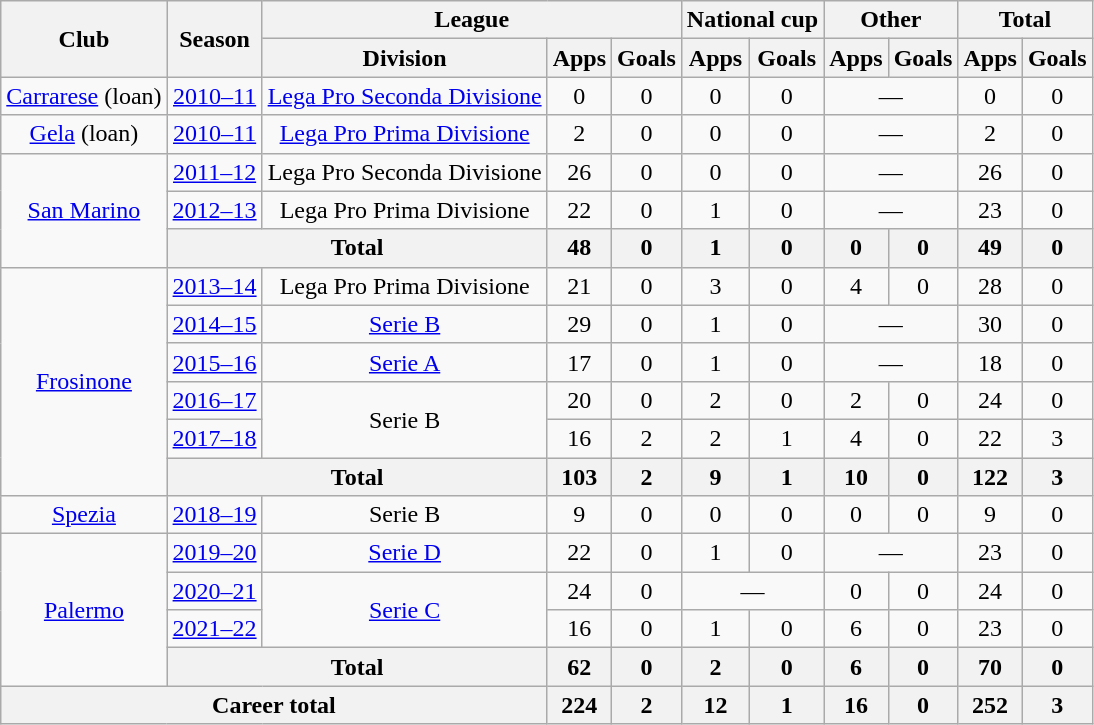<table class="wikitable" style="text-align: center;">
<tr>
<th rowspan="2">Club</th>
<th rowspan="2">Season</th>
<th colspan="3">League</th>
<th colspan="2">National cup</th>
<th colspan="2">Other</th>
<th colspan="2">Total</th>
</tr>
<tr>
<th>Division</th>
<th>Apps</th>
<th>Goals</th>
<th>Apps</th>
<th>Goals</th>
<th>Apps</th>
<th>Goals</th>
<th>Apps</th>
<th>Goals</th>
</tr>
<tr>
<td><a href='#'>Carrarese</a> (loan)</td>
<td><a href='#'>2010–11</a></td>
<td><a href='#'>Lega Pro Seconda Divisione</a></td>
<td>0</td>
<td>0</td>
<td>0</td>
<td>0</td>
<td colspan="2">—</td>
<td>0</td>
<td>0</td>
</tr>
<tr>
<td><a href='#'>Gela</a> (loan)</td>
<td><a href='#'>2010–11</a></td>
<td><a href='#'>Lega Pro Prima Divisione</a></td>
<td>2</td>
<td>0</td>
<td>0</td>
<td>0</td>
<td colspan="2">—</td>
<td>2</td>
<td>0</td>
</tr>
<tr>
<td rowspan="3"><a href='#'>San Marino</a></td>
<td><a href='#'>2011–12</a></td>
<td>Lega Pro Seconda Divisione</td>
<td>26</td>
<td>0</td>
<td>0</td>
<td>0</td>
<td colspan="2">—</td>
<td>26</td>
<td>0</td>
</tr>
<tr>
<td><a href='#'>2012–13</a></td>
<td>Lega Pro Prima Divisione</td>
<td>22</td>
<td>0</td>
<td>1</td>
<td>0</td>
<td colspan="2">—</td>
<td>23</td>
<td>0</td>
</tr>
<tr>
<th colspan="2">Total</th>
<th>48</th>
<th>0</th>
<th>1</th>
<th>0</th>
<th>0</th>
<th>0</th>
<th>49</th>
<th>0</th>
</tr>
<tr>
<td rowspan="6"><a href='#'>Frosinone</a></td>
<td><a href='#'>2013–14</a></td>
<td>Lega Pro Prima Divisione</td>
<td>21</td>
<td>0</td>
<td>3</td>
<td>0</td>
<td>4</td>
<td>0</td>
<td>28</td>
<td>0</td>
</tr>
<tr>
<td><a href='#'>2014–15</a></td>
<td><a href='#'>Serie B</a></td>
<td>29</td>
<td>0</td>
<td>1</td>
<td>0</td>
<td colspan="2">—</td>
<td>30</td>
<td>0</td>
</tr>
<tr>
<td><a href='#'>2015–16</a></td>
<td><a href='#'>Serie A</a></td>
<td>17</td>
<td>0</td>
<td>1</td>
<td>0</td>
<td colspan="2">—</td>
<td>18</td>
<td>0</td>
</tr>
<tr>
<td><a href='#'>2016–17</a></td>
<td rowspan="2">Serie B</td>
<td>20</td>
<td>0</td>
<td>2</td>
<td>0</td>
<td>2</td>
<td>0</td>
<td>24</td>
<td>0</td>
</tr>
<tr>
<td><a href='#'>2017–18</a></td>
<td>16</td>
<td>2</td>
<td>2</td>
<td>1</td>
<td>4</td>
<td>0</td>
<td>22</td>
<td>3</td>
</tr>
<tr>
<th colspan="2">Total</th>
<th>103</th>
<th>2</th>
<th>9</th>
<th>1</th>
<th>10</th>
<th>0</th>
<th>122</th>
<th>3</th>
</tr>
<tr>
<td><a href='#'>Spezia</a></td>
<td><a href='#'>2018–19</a></td>
<td>Serie B</td>
<td>9</td>
<td>0</td>
<td>0</td>
<td>0</td>
<td>0</td>
<td>0</td>
<td>9</td>
<td>0</td>
</tr>
<tr>
<td rowspan="4"><a href='#'>Palermo</a></td>
<td><a href='#'>2019–20</a></td>
<td><a href='#'>Serie D</a></td>
<td>22</td>
<td>0</td>
<td>1</td>
<td>0</td>
<td colspan="2">—</td>
<td>23</td>
<td>0</td>
</tr>
<tr>
<td><a href='#'>2020–21</a></td>
<td rowspan="2"><a href='#'>Serie C</a></td>
<td>24</td>
<td>0</td>
<td colspan="2">—</td>
<td>0</td>
<td>0</td>
<td>24</td>
<td>0</td>
</tr>
<tr>
<td><a href='#'>2021–22</a></td>
<td>16</td>
<td>0</td>
<td>1</td>
<td>0</td>
<td>6</td>
<td>0</td>
<td>23</td>
<td>0</td>
</tr>
<tr>
<th colspan="2">Total</th>
<th>62</th>
<th>0</th>
<th>2</th>
<th>0</th>
<th>6</th>
<th>0</th>
<th>70</th>
<th>0</th>
</tr>
<tr>
<th colspan="3">Career total</th>
<th>224</th>
<th>2</th>
<th>12</th>
<th>1</th>
<th>16</th>
<th>0</th>
<th>252</th>
<th>3</th>
</tr>
</table>
